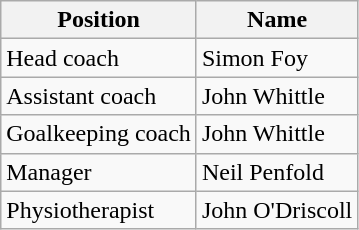<table class="wikitable">
<tr>
<th>Position</th>
<th>Name</th>
</tr>
<tr>
<td>Head coach</td>
<td>Simon Foy</td>
</tr>
<tr>
<td>Assistant coach</td>
<td>John Whittle</td>
</tr>
<tr>
<td>Goalkeeping coach</td>
<td>John Whittle</td>
</tr>
<tr>
<td>Manager</td>
<td>Neil Penfold</td>
</tr>
<tr>
<td>Physiotherapist</td>
<td>John O'Driscoll</td>
</tr>
</table>
